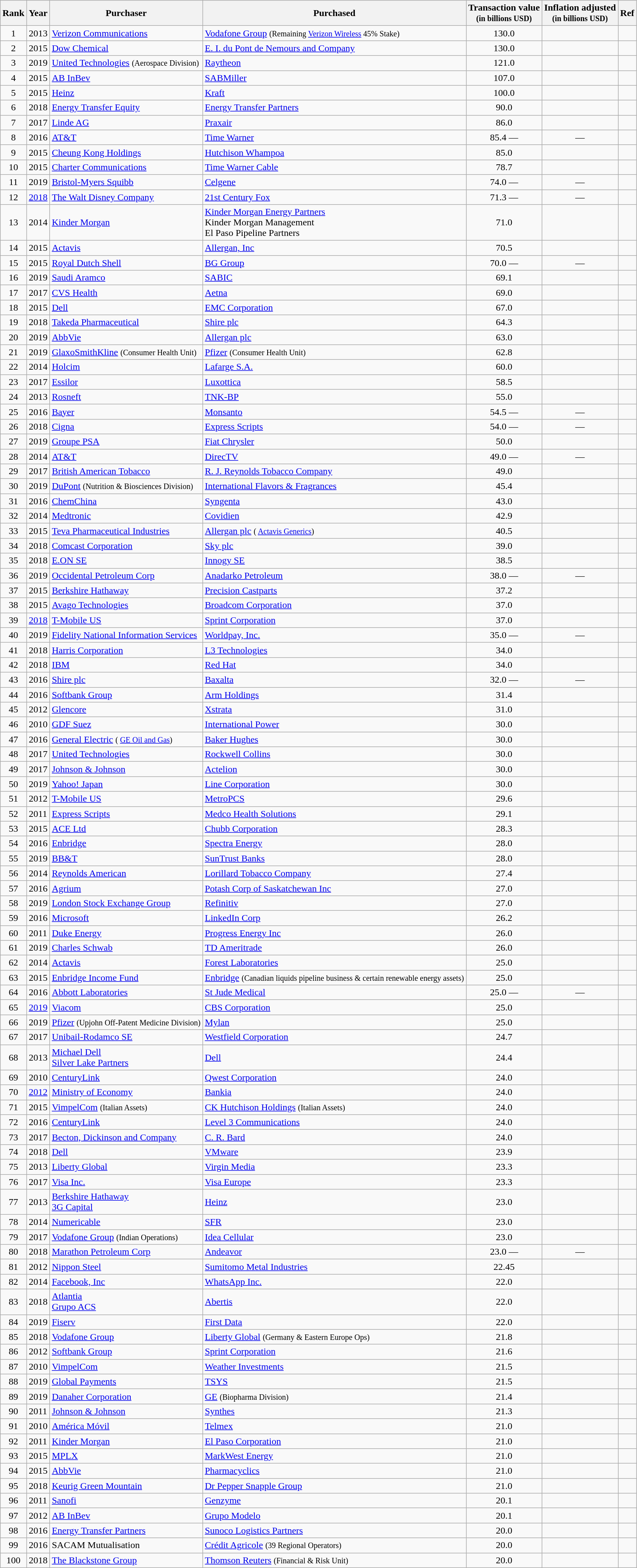<table class="wikitable sortable sticky-header">
<tr>
<th>Rank</th>
<th>Year</th>
<th>Purchaser</th>
<th>Purchased</th>
<th>Transaction value<br><small>(in billions USD) </small></th>
<th>Inflation adjusted<br><small>(in billions USD) </small></th>
<th>Ref</th>
</tr>
<tr>
<td style="text-align:center;">1</td>
<td>2013</td>
<td> <a href='#'>Verizon Communications</a></td>
<td> <a href='#'>Vodafone Group</a> <small>(Remaining <a href='#'>Verizon Wireless</a> 45% Stake)</small></td>
<td style="text-align:center;">130.0</td>
<td style="text-align:center;"></td>
<td></td>
</tr>
<tr>
<td style="text-align:center;">2</td>
<td>2015</td>
<td> <a href='#'>Dow Chemical</a></td>
<td> <a href='#'>E. I. du Pont de Nemours and Company</a></td>
<td style="text-align:center;">130.0</td>
<td style="text-align:center;"></td>
<td></td>
</tr>
<tr>
<td style="text-align:center;">3</td>
<td>2019</td>
<td> <a href='#'>United Technologies</a> <small>(Aerospace Division)</small></td>
<td> <a href='#'>Raytheon</a></td>
<td style="text-align:center;">121.0</td>
<td style="text-align:center;"></td>
<td></td>
</tr>
<tr>
<td style="text-align:center;">4</td>
<td>2015</td>
<td> <a href='#'>AB InBev</a></td>
<td> <a href='#'>SABMiller</a></td>
<td style="text-align:center;">107.0</td>
<td style="text-align:center;"></td>
<td></td>
</tr>
<tr>
<td style="text-align:center;">5</td>
<td>2015</td>
<td> <a href='#'>Heinz</a></td>
<td> <a href='#'>Kraft</a></td>
<td style="text-align:center;">100.0</td>
<td style="text-align:center;"></td>
<td></td>
</tr>
<tr>
<td style="text-align:center;">6</td>
<td>2018</td>
<td> <a href='#'>Energy Transfer Equity</a></td>
<td> <a href='#'>Energy Transfer Partners</a></td>
<td style="text-align:center;">90.0</td>
<td style="text-align:center;"></td>
<td></td>
</tr>
<tr>
<td style="text-align:center;">7</td>
<td>2017</td>
<td> <a href='#'>Linde AG</a></td>
<td> <a href='#'>Praxair</a></td>
<td style="text-align:center;">86.0</td>
<td style="text-align:center;"></td>
<td></td>
</tr>
<tr>
<td style="text-align:center;">8</td>
<td>2016</td>
<td> <a href='#'>AT&T</a></td>
<td> <a href='#'>Time Warner</a></td>
<td style="text-align:center;">85.4 — </td>
<td style="text-align:center;"> — </td>
<td></td>
</tr>
<tr>
<td style="text-align:center;">9</td>
<td>2015</td>
<td> <a href='#'>Cheung Kong Holdings</a></td>
<td> <a href='#'>Hutchison Whampoa</a></td>
<td style="text-align:center;">85.0</td>
<td style="text-align:center;"></td>
<td></td>
</tr>
<tr>
<td style="text-align:center;">10</td>
<td>2015</td>
<td> <a href='#'>Charter Communications</a></td>
<td> <a href='#'>Time Warner Cable</a></td>
<td style="text-align:center;">78.7</td>
<td style="text-align:center;"></td>
<td></td>
</tr>
<tr>
<td style="text-align:center;">11</td>
<td>2019</td>
<td> <a href='#'>Bristol-Myers Squibb</a></td>
<td> <a href='#'>Celgene</a></td>
<td style="text-align:center;">74.0 — </td>
<td style="text-align:center;"> — </td>
<td></td>
</tr>
<tr>
<td style="text-align:center;">12</td>
<td><a href='#'>2018</a></td>
<td> <a href='#'>The Walt Disney Company</a></td>
<td> <a href='#'>21st Century Fox</a></td>
<td style="text-align:center;">71.3 — </td>
<td style="text-align:center;"> — </td>
<td></td>
</tr>
<tr>
<td style="text-align:center;">13</td>
<td>2014</td>
<td> <a href='#'>Kinder Morgan</a></td>
<td> <a href='#'>Kinder Morgan Energy Partners</a> <br>  Kinder Morgan Management <br>  El Paso Pipeline Partners</td>
<td style="text-align:center;">71.0</td>
<td style="text-align:center;"></td>
<td></td>
</tr>
<tr>
<td style="text-align:center;">14</td>
<td>2015</td>
<td> <a href='#'>Actavis</a></td>
<td> <a href='#'>Allergan, Inc</a></td>
<td style="text-align:center;">70.5</td>
<td style="text-align:center;"></td>
<td></td>
</tr>
<tr>
<td style="text-align:center;">15</td>
<td>2015</td>
<td> <a href='#'>Royal Dutch Shell</a></td>
<td> <a href='#'>BG Group</a></td>
<td style="text-align:center;">70.0 — </td>
<td style="text-align:center;"> — </td>
<td></td>
</tr>
<tr>
<td style="text-align:center;">16</td>
<td>2019</td>
<td> <a href='#'>Saudi Aramco</a></td>
<td> <a href='#'>SABIC</a></td>
<td style="text-align:center;">69.1</td>
<td style="text-align:center;"></td>
<td></td>
</tr>
<tr>
<td style="text-align:center;">17</td>
<td>2017</td>
<td> <a href='#'>CVS Health</a></td>
<td> <a href='#'>Aetna</a></td>
<td style="text-align:center;">69.0</td>
<td style="text-align:center;"></td>
<td></td>
</tr>
<tr>
<td style="text-align:center;">18</td>
<td>2015</td>
<td> <a href='#'>Dell</a></td>
<td> <a href='#'>EMC Corporation</a></td>
<td style="text-align:center;">67.0</td>
<td style="text-align:center;"></td>
<td></td>
</tr>
<tr>
<td style="text-align:center;">19</td>
<td>2018</td>
<td> <a href='#'>Takeda Pharmaceutical</a></td>
<td> <a href='#'>Shire plc</a></td>
<td style="text-align:center;">64.3</td>
<td style="text-align:center;"></td>
<td></td>
</tr>
<tr>
<td style="text-align:center;">20</td>
<td>2019</td>
<td> <a href='#'>AbbVie</a></td>
<td> <a href='#'>Allergan plc</a></td>
<td style="text-align:center;">63.0</td>
<td style="text-align:center;"></td>
<td></td>
</tr>
<tr>
<td style="text-align:center;">21</td>
<td>2019</td>
<td> <a href='#'>GlaxoSmithKline</a> <small>(Consumer Health Unit)</small></td>
<td> <a href='#'>Pfizer</a> <small>(Consumer Health Unit)</small></td>
<td style="text-align:center;">62.8</td>
<td style="text-align:center;"></td>
<td></td>
</tr>
<tr>
<td style="text-align:center;">22</td>
<td>2014</td>
<td> <a href='#'>Holcim</a></td>
<td> <a href='#'>Lafarge S.A.</a></td>
<td style="text-align:center;">60.0</td>
<td style="text-align:center;"></td>
<td></td>
</tr>
<tr>
<td style="text-align:center;">23</td>
<td>2017</td>
<td> <a href='#'>Essilor</a></td>
<td> <a href='#'>Luxottica</a></td>
<td style="text-align:center;">58.5</td>
<td style="text-align:center;"></td>
<td></td>
</tr>
<tr>
<td style="text-align:center;">24</td>
<td>2013</td>
<td> <a href='#'>Rosneft</a></td>
<td> <a href='#'>TNK-BP</a></td>
<td style="text-align:center;">55.0</td>
<td style="text-align:center;"></td>
<td></td>
</tr>
<tr>
<td style="text-align:center;">25</td>
<td>2016</td>
<td> <a href='#'>Bayer</a></td>
<td> <a href='#'>Monsanto</a></td>
<td style="text-align:center;">54.5 — </td>
<td style="text-align:center;"> — </td>
<td></td>
</tr>
<tr>
<td style="text-align:center;">26</td>
<td>2018</td>
<td> <a href='#'>Cigna</a></td>
<td> <a href='#'>Express Scripts</a></td>
<td style="text-align:center;">54.0 — </td>
<td style="text-align:center;"> — </td>
<td></td>
</tr>
<tr>
<td style="text-align:center;">27</td>
<td>2019</td>
<td> <a href='#'>Groupe PSA</a></td>
<td> <a href='#'>Fiat Chrysler</a></td>
<td style="text-align:center;">50.0</td>
<td style="text-align:center;"></td>
<td></td>
</tr>
<tr>
<td style="text-align:center;">28</td>
<td>2014</td>
<td> <a href='#'>AT&T</a></td>
<td> <a href='#'>DirecTV</a></td>
<td style="text-align:center;">49.0 — </td>
<td style="text-align:center;"> — </td>
<td></td>
</tr>
<tr>
<td style="text-align:center;">29</td>
<td>2017</td>
<td> <a href='#'>British American Tobacco</a></td>
<td> <a href='#'>R. J. Reynolds Tobacco Company</a></td>
<td style="text-align:center;">49.0</td>
<td style="text-align:center;"></td>
<td></td>
</tr>
<tr>
<td style="text-align:center;">30</td>
<td>2019</td>
<td> <a href='#'>DuPont</a> <small>(Nutrition & Biosciences Division)</small></td>
<td> <a href='#'>International Flavors & Fragrances</a></td>
<td style="text-align:center;">45.4</td>
<td style="text-align:center;"></td>
<td></td>
</tr>
<tr>
<td style="text-align:center;">31</td>
<td>2016</td>
<td> <a href='#'>ChemChina</a></td>
<td> <a href='#'>Syngenta</a></td>
<td style="text-align:center;">43.0</td>
<td style="text-align:center;"></td>
<td></td>
</tr>
<tr>
<td style="text-align:center;">32</td>
<td>2014</td>
<td> <a href='#'>Medtronic</a></td>
<td> <a href='#'>Covidien</a></td>
<td style="text-align:center;">42.9</td>
<td style="text-align:center;"></td>
<td></td>
</tr>
<tr>
<td style="text-align:center;">33</td>
<td>2015</td>
<td> <a href='#'>Teva Pharmaceutical Industries</a></td>
<td> <a href='#'>Allergan plc</a> <small>( <a href='#'>Actavis Generics</a>)</small></td>
<td style="text-align:center;">40.5</td>
<td style="text-align:center;"></td>
<td></td>
</tr>
<tr>
<td style="text-align:center;">34</td>
<td>2018</td>
<td> <a href='#'>Comcast Corporation</a></td>
<td> <a href='#'>Sky plc</a></td>
<td style="text-align:center;">39.0</td>
<td style="text-align:center;"></td>
<td></td>
</tr>
<tr>
<td style="text-align:center;">35</td>
<td>2018</td>
<td> <a href='#'>E.ON SE</a></td>
<td> <a href='#'>Innogy SE</a></td>
<td style="text-align:center;">38.5</td>
<td style="text-align:center;"></td>
<td></td>
</tr>
<tr>
<td style="text-align:center;">36</td>
<td>2019</td>
<td> <a href='#'>Occidental Petroleum Corp</a></td>
<td> <a href='#'>Anadarko Petroleum</a></td>
<td style="text-align:center;">38.0 — </td>
<td style="text-align:center;"> — </td>
<td></td>
</tr>
<tr>
<td style="text-align:center;">37</td>
<td>2015</td>
<td> <a href='#'>Berkshire Hathaway</a></td>
<td> <a href='#'>Precision Castparts</a></td>
<td style="text-align:center;">37.2</td>
<td style="text-align:center;"></td>
<td></td>
</tr>
<tr>
<td style="text-align:center;">38</td>
<td>2015</td>
<td> <a href='#'>Avago Technologies</a></td>
<td> <a href='#'>Broadcom Corporation</a></td>
<td style="text-align:center;">37.0</td>
<td style="text-align:center;"></td>
<td></td>
</tr>
<tr>
<td style="text-align:center;">39</td>
<td><a href='#'>2018</a></td>
<td> <a href='#'>T-Mobile US</a></td>
<td> <a href='#'>Sprint Corporation</a></td>
<td style="text-align:center;">37.0</td>
<td style="text-align:center;"></td>
<td></td>
</tr>
<tr>
<td style="text-align:center;">40</td>
<td>2019</td>
<td> <a href='#'>Fidelity National Information Services</a></td>
<td> <a href='#'>Worldpay, Inc.</a></td>
<td style="text-align:center;">35.0 — </td>
<td style="text-align:center;"> — </td>
<td></td>
</tr>
<tr>
<td style="text-align:center;">41</td>
<td>2018</td>
<td> <a href='#'>Harris Corporation</a></td>
<td> <a href='#'>L3 Technologies</a></td>
<td style="text-align:center;">34.0</td>
<td style="text-align:center;"></td>
<td></td>
</tr>
<tr>
<td style="text-align:center;">42</td>
<td>2018</td>
<td> <a href='#'>IBM</a></td>
<td> <a href='#'>Red Hat</a></td>
<td style="text-align:center;">34.0</td>
<td style="text-align:center;"></td>
<td></td>
</tr>
<tr>
<td style="text-align:center;">43</td>
<td>2016</td>
<td> <a href='#'>Shire plc</a></td>
<td> <a href='#'>Baxalta</a></td>
<td style="text-align:center;">32.0 — </td>
<td style="text-align:center;"> — </td>
<td></td>
</tr>
<tr>
<td style="text-align:center;">44</td>
<td>2016</td>
<td> <a href='#'>Softbank Group</a></td>
<td> <a href='#'>Arm Holdings</a></td>
<td style="text-align:center;">31.4</td>
<td style="text-align:center;"></td>
<td></td>
</tr>
<tr>
<td style="text-align:center;">45</td>
<td>2012</td>
<td> <a href='#'>Glencore</a></td>
<td> <a href='#'>Xstrata</a></td>
<td style="text-align:center;">31.0</td>
<td style="text-align:center;"></td>
<td></td>
</tr>
<tr>
<td style="text-align:center;">46</td>
<td>2010</td>
<td> <a href='#'>GDF Suez</a></td>
<td> <a href='#'>International Power</a></td>
<td style="text-align:center;">30.0</td>
<td style="text-align:center;"></td>
<td></td>
</tr>
<tr>
<td style="text-align:center;">47</td>
<td>2016</td>
<td> <a href='#'>General Electric</a> <small>( <a href='#'>GE Oil and Gas</a>)</small></td>
<td> <a href='#'>Baker Hughes</a></td>
<td style="text-align:center;">30.0</td>
<td style="text-align:center;"></td>
<td></td>
</tr>
<tr>
<td style="text-align:center;">48</td>
<td>2017</td>
<td> <a href='#'>United Technologies</a></td>
<td> <a href='#'>Rockwell Collins</a></td>
<td style="text-align:center;">30.0</td>
<td style="text-align:center;"></td>
<td></td>
</tr>
<tr>
<td style="text-align:center;">49</td>
<td>2017</td>
<td> <a href='#'>Johnson & Johnson</a></td>
<td> <a href='#'>Actelion</a></td>
<td style="text-align:center;">30.0</td>
<td style="text-align:center;"></td>
<td></td>
</tr>
<tr>
<td style="text-align:center;">50</td>
<td>2019</td>
<td> <a href='#'>Yahoo! Japan</a></td>
<td> <a href='#'>Line Corporation</a></td>
<td style="text-align:center;">30.0</td>
<td style="text-align:center;"></td>
<td></td>
</tr>
<tr>
<td style="text-align:center;">51</td>
<td>2012</td>
<td> <a href='#'>T-Mobile US</a></td>
<td> <a href='#'>MetroPCS</a></td>
<td style="text-align:center;">29.6</td>
<td style="text-align:center;"></td>
<td></td>
</tr>
<tr>
<td style="text-align:center;">52</td>
<td>2011</td>
<td> <a href='#'>Express Scripts</a></td>
<td> <a href='#'>Medco Health Solutions</a></td>
<td style="text-align:center;">29.1</td>
<td style="text-align:center;"></td>
<td></td>
</tr>
<tr>
<td style="text-align:center;">53</td>
<td>2015</td>
<td> <a href='#'>ACE Ltd</a></td>
<td> <a href='#'>Chubb Corporation</a></td>
<td style="text-align:center;">28.3</td>
<td style="text-align:center;"></td>
<td></td>
</tr>
<tr>
<td style="text-align:center;">54</td>
<td>2016</td>
<td> <a href='#'>Enbridge</a></td>
<td> <a href='#'>Spectra Energy</a></td>
<td style="text-align:center;">28.0</td>
<td style="text-align:center;"></td>
<td></td>
</tr>
<tr>
<td style="text-align:center;">55</td>
<td>2019</td>
<td> <a href='#'>BB&T</a></td>
<td> <a href='#'>SunTrust Banks</a></td>
<td style="text-align:center;">28.0</td>
<td style="text-align:center;"></td>
<td></td>
</tr>
<tr>
<td style="text-align:center;">56</td>
<td>2014</td>
<td> <a href='#'>Reynolds American</a></td>
<td> <a href='#'>Lorillard Tobacco Company</a></td>
<td style="text-align:center;">27.4</td>
<td style="text-align:center;"></td>
<td></td>
</tr>
<tr>
<td style="text-align:center;">57</td>
<td>2016</td>
<td> <a href='#'>Agrium</a></td>
<td> <a href='#'>Potash Corp of Saskatchewan Inc</a></td>
<td style="text-align:center;">27.0</td>
<td style="text-align:center;"></td>
<td></td>
</tr>
<tr>
<td style="text-align:center;">58</td>
<td>2019</td>
<td> <a href='#'>London Stock Exchange Group</a></td>
<td> <a href='#'>Refinitiv</a></td>
<td style="text-align:center;">27.0</td>
<td style="text-align:center;"></td>
<td></td>
</tr>
<tr>
<td style="text-align:center;">59</td>
<td>2016</td>
<td> <a href='#'>Microsoft</a></td>
<td> <a href='#'>LinkedIn Corp</a></td>
<td style="text-align:center;">26.2</td>
<td style="text-align:center;"></td>
<td></td>
</tr>
<tr>
<td style="text-align:center;">60</td>
<td>2011</td>
<td> <a href='#'>Duke Energy</a></td>
<td> <a href='#'>Progress Energy Inc</a></td>
<td style="text-align:center;">26.0</td>
<td style="text-align:center;"></td>
<td></td>
</tr>
<tr>
<td style="text-align:center;">61</td>
<td>2019</td>
<td> <a href='#'>Charles Schwab</a></td>
<td> <a href='#'>TD Ameritrade</a></td>
<td style="text-align:center;">26.0</td>
<td style="text-align:center;"></td>
<td></td>
</tr>
<tr>
<td style="text-align:center;">62</td>
<td>2014</td>
<td> <a href='#'>Actavis</a></td>
<td> <a href='#'>Forest Laboratories</a></td>
<td style="text-align:center;">25.0</td>
<td style="text-align:center;"></td>
<td></td>
</tr>
<tr>
<td style="text-align:center;">63</td>
<td>2015</td>
<td> <a href='#'>Enbridge Income Fund</a></td>
<td> <a href='#'>Enbridge</a> <small> (Canadian liquids pipeline business & certain renewable energy assets) </small></td>
<td style="text-align:center;">25.0</td>
<td style="text-align:center;"></td>
<td></td>
</tr>
<tr>
<td style="text-align:center;">64</td>
<td>2016</td>
<td> <a href='#'>Abbott Laboratories</a></td>
<td> <a href='#'>St Jude Medical</a></td>
<td style="text-align:center;">25.0 — </td>
<td style="text-align:center;"> — </td>
<td></td>
</tr>
<tr>
<td style="text-align:center;">65</td>
<td><a href='#'>2019</a></td>
<td> <a href='#'>Viacom</a></td>
<td> <a href='#'>CBS Corporation</a></td>
<td style="text-align:center;">25.0</td>
<td style="text-align:center;"></td>
<td></td>
</tr>
<tr>
<td style="text-align:center;">66</td>
<td>2019</td>
<td> <a href='#'>Pfizer</a> <small>(Upjohn Off-Patent Medicine Division)</small></td>
<td> <a href='#'>Mylan</a></td>
<td style="text-align:center;">25.0</td>
<td style="text-align:center;"></td>
<td></td>
</tr>
<tr>
<td style="text-align:center;">67</td>
<td>2017</td>
<td> <a href='#'>Unibail-Rodamco SE</a></td>
<td> <a href='#'>Westfield Corporation</a></td>
<td style="text-align:center;">24.7</td>
<td style="text-align:center;"></td>
<td></td>
</tr>
<tr>
<td style="text-align:center;">68</td>
<td>2013</td>
<td> <a href='#'>Michael Dell</a> <br>  <a href='#'>Silver Lake Partners</a></td>
<td> <a href='#'>Dell</a></td>
<td style="text-align:center;">24.4</td>
<td style="text-align:center;"></td>
<td></td>
</tr>
<tr>
<td style="text-align:center;">69</td>
<td>2010</td>
<td> <a href='#'>CenturyLink</a></td>
<td> <a href='#'>Qwest Corporation</a></td>
<td style="text-align:center;">24.0</td>
<td style="text-align:center;"></td>
<td></td>
</tr>
<tr>
<td style="text-align:center;">70</td>
<td><a href='#'>2012</a></td>
<td> <a href='#'>Ministry of Economy</a></td>
<td> <a href='#'>Bankia</a></td>
<td style="text-align:center;">24.0</td>
<td style="text-align:center;"></td>
<td></td>
</tr>
<tr>
<td style="text-align:center;">71</td>
<td>2015</td>
<td> <a href='#'>VimpelCom</a> <small>(Italian Assets)</small></td>
<td> <a href='#'>CK Hutchison Holdings</a> <small>(Italian Assets)</small></td>
<td style="text-align:center;">24.0</td>
<td style="text-align:center;"></td>
<td></td>
</tr>
<tr>
<td style="text-align:center;">72</td>
<td>2016</td>
<td> <a href='#'>CenturyLink</a></td>
<td> <a href='#'>Level 3 Communications</a></td>
<td style="text-align:center;">24.0</td>
<td style="text-align:center;"></td>
<td></td>
</tr>
<tr>
<td style="text-align:center;">73</td>
<td>2017</td>
<td> <a href='#'>Becton, Dickinson and Company</a></td>
<td> <a href='#'>C. R. Bard</a></td>
<td style="text-align:center;">24.0</td>
<td style="text-align:center;"></td>
<td></td>
</tr>
<tr>
<td style="text-align:center;">74</td>
<td>2018</td>
<td> <a href='#'>Dell</a></td>
<td> <a href='#'>VMware</a></td>
<td style="text-align:center;">23.9</td>
<td style="text-align:center;"></td>
<td></td>
</tr>
<tr>
<td style="text-align:center;">75</td>
<td>2013</td>
<td> <a href='#'>Liberty Global</a></td>
<td> <a href='#'>Virgin Media</a></td>
<td style="text-align:center;">23.3</td>
<td style="text-align:center;"></td>
<td></td>
</tr>
<tr>
<td style="text-align:center;">76</td>
<td>2017</td>
<td> <a href='#'>Visa Inc.</a></td>
<td> <a href='#'>Visa Europe</a></td>
<td style="text-align:center;">23.3</td>
<td style="text-align:center;"></td>
<td></td>
</tr>
<tr>
<td style="text-align:center;">77</td>
<td>2013</td>
<td> <a href='#'>Berkshire Hathaway</a> <br>  <a href='#'>3G Capital</a></td>
<td> <a href='#'>Heinz</a></td>
<td style="text-align:center;">23.0</td>
<td style="text-align:center;"></td>
<td></td>
</tr>
<tr>
<td style="text-align:center;">78</td>
<td>2014</td>
<td> <a href='#'>Numericable</a></td>
<td> <a href='#'>SFR</a></td>
<td style="text-align:center;">23.0</td>
<td style="text-align:center;"></td>
<td></td>
</tr>
<tr>
<td style="text-align:center;">79</td>
<td>2017</td>
<td> <a href='#'>Vodafone Group</a> <small>(Indian Operations)</small></td>
<td> <a href='#'>Idea Cellular</a></td>
<td style="text-align:center;">23.0</td>
<td style="text-align:center;"></td>
<td></td>
</tr>
<tr>
<td style="text-align:center;">80</td>
<td>2018</td>
<td> <a href='#'>Marathon Petroleum Corp</a></td>
<td> <a href='#'>Andeavor</a></td>
<td style="text-align:center;">23.0 — </td>
<td style="text-align:center;"> — </td>
<td></td>
</tr>
<tr>
<td style="text-align:center;">81</td>
<td>2012</td>
<td> <a href='#'>Nippon Steel</a></td>
<td> <a href='#'>Sumitomo Metal Industries</a></td>
<td style="text-align:center;">22.45</td>
<td style="text-align:center;"></td>
<td></td>
</tr>
<tr>
<td style="text-align:center;">82</td>
<td>2014</td>
<td> <a href='#'>Facebook, Inc</a></td>
<td> <a href='#'>WhatsApp Inc.</a></td>
<td style="text-align:center;">22.0</td>
<td style="text-align:center;"></td>
<td></td>
</tr>
<tr>
<td style="text-align:center;">83</td>
<td>2018</td>
<td> <a href='#'>Atlantia</a><br> <a href='#'>Grupo ACS</a></td>
<td> <a href='#'>Abertis</a></td>
<td style="text-align:center;">22.0</td>
<td style="text-align:center;"></td>
<td></td>
</tr>
<tr>
<td style="text-align:center;">84</td>
<td>2019</td>
<td> <a href='#'>Fiserv</a></td>
<td> <a href='#'>First Data</a></td>
<td style="text-align:center;">22.0</td>
<td style="text-align:center;"></td>
<td></td>
</tr>
<tr>
<td style="text-align:center;">85</td>
<td>2018</td>
<td> <a href='#'>Vodafone Group</a></td>
<td> <a href='#'>Liberty Global</a> <small>(Germany & Eastern Europe Ops)</small></td>
<td style="text-align:center;">21.8</td>
<td style="text-align:center;"></td>
<td></td>
</tr>
<tr>
<td style="text-align:center;">86</td>
<td>2012</td>
<td> <a href='#'>Softbank Group</a></td>
<td> <a href='#'>Sprint Corporation</a></td>
<td style="text-align:center;">21.6</td>
<td style="text-align:center;"></td>
<td></td>
</tr>
<tr>
<td style="text-align:center;">87</td>
<td>2010</td>
<td> <a href='#'>VimpelCom</a></td>
<td> <a href='#'>Weather Investments</a></td>
<td style="text-align:center;">21.5</td>
<td style="text-align:center;"></td>
<td></td>
</tr>
<tr>
<td style="text-align:center;">88</td>
<td>2019</td>
<td> <a href='#'>Global Payments</a></td>
<td> <a href='#'>TSYS</a></td>
<td style="text-align:center;">21.5</td>
<td style="text-align:center;"></td>
<td></td>
</tr>
<tr>
<td style="text-align:center;">89</td>
<td>2019</td>
<td> <a href='#'>Danaher Corporation</a></td>
<td> <a href='#'>GE</a> <small>(Biopharma Division)</small></td>
<td style="text-align:center;">21.4</td>
<td style="text-align:center;"></td>
<td></td>
</tr>
<tr>
<td style="text-align:center;">90</td>
<td>2011</td>
<td> <a href='#'>Johnson & Johnson</a></td>
<td> <a href='#'>Synthes</a></td>
<td style="text-align:center;">21.3</td>
<td style="text-align:center;"></td>
<td></td>
</tr>
<tr>
<td style="text-align:center;">91</td>
<td>2010</td>
<td> <a href='#'>América Móvil</a></td>
<td> <a href='#'>Telmex</a></td>
<td style="text-align:center;">21.0</td>
<td style="text-align:center;"></td>
<td></td>
</tr>
<tr>
<td style="text-align:center;">92</td>
<td>2011</td>
<td> <a href='#'>Kinder Morgan</a></td>
<td> <a href='#'>El Paso Corporation</a></td>
<td style="text-align:center;">21.0</td>
<td style="text-align:center;"></td>
<td></td>
</tr>
<tr>
<td style="text-align:center;">93</td>
<td>2015</td>
<td> <a href='#'>MPLX</a></td>
<td> <a href='#'>MarkWest Energy</a></td>
<td style="text-align:center;">21.0</td>
<td style="text-align:center;"></td>
<td></td>
</tr>
<tr>
<td style="text-align:center;">94</td>
<td>2015</td>
<td> <a href='#'>AbbVie</a></td>
<td> <a href='#'>Pharmacyclics</a></td>
<td style="text-align:center;">21.0</td>
<td style="text-align:center;"></td>
<td></td>
</tr>
<tr>
<td style="text-align:center;">95</td>
<td>2018</td>
<td> <a href='#'>Keurig Green Mountain</a></td>
<td> <a href='#'>Dr Pepper Snapple Group</a></td>
<td style="text-align:center;">21.0</td>
<td style="text-align:center;"></td>
<td></td>
</tr>
<tr>
<td style="text-align:center;">96</td>
<td>2011</td>
<td> <a href='#'>Sanofi</a></td>
<td> <a href='#'>Genzyme</a></td>
<td style="text-align:center;">20.1</td>
<td style="text-align:center;"></td>
<td></td>
</tr>
<tr>
<td style="text-align:center;">97</td>
<td>2012</td>
<td> <a href='#'>AB InBev</a></td>
<td> <a href='#'>Grupo Modelo</a></td>
<td style="text-align:center;">20.1</td>
<td style="text-align:center;"></td>
<td></td>
</tr>
<tr>
<td style="text-align:center;">98</td>
<td>2016</td>
<td> <a href='#'>Energy Transfer Partners</a></td>
<td> <a href='#'>Sunoco Logistics Partners</a></td>
<td style="text-align:center;">20.0</td>
<td style="text-align:center;"></td>
<td></td>
</tr>
<tr>
<td style="text-align:center;">99</td>
<td>2016</td>
<td> SACAM Mutualisation</td>
<td> <a href='#'>Crédit Agricole</a> <small>(39 Regional Operators)</small></td>
<td style="text-align:center;">20.0</td>
<td style="text-align:center;"></td>
<td></td>
</tr>
<tr>
<td style="text-align:center;">100</td>
<td>2018</td>
<td> <a href='#'>The Blackstone Group</a></td>
<td> <a href='#'>Thomson Reuters</a> <small>(Financial & Risk Unit)</small></td>
<td style="text-align:center;">20.0</td>
<td style="text-align:center;"></td>
<td></td>
</tr>
</table>
